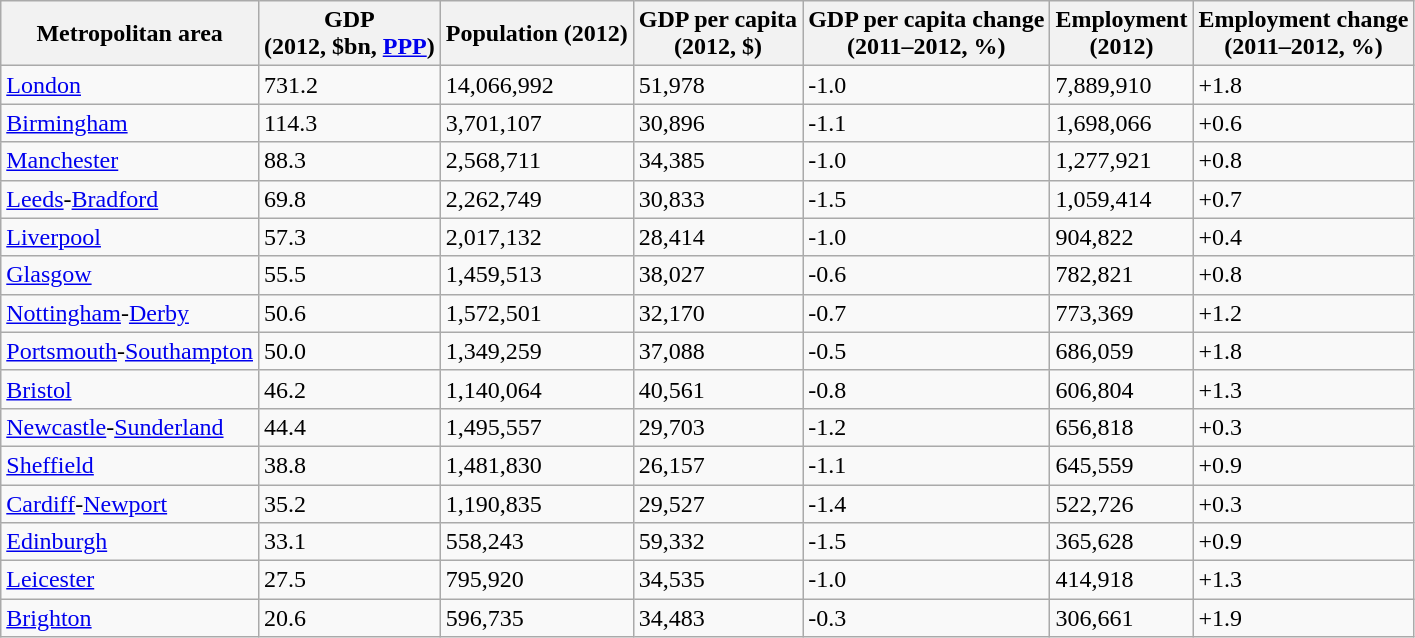<table class="wikitable sortable">
<tr>
<th>Metropolitan area</th>
<th>GDP<br>(2012, $bn, <a href='#'>PPP</a>)</th>
<th>Population (2012)</th>
<th>GDP per capita<br>(2012, $)</th>
<th>GDP per capita change<br>(2011–2012, %)</th>
<th>Employment<br>(2012)</th>
<th>Employment change<br>(2011–2012, %)</th>
</tr>
<tr>
<td><a href='#'>London</a></td>
<td>731.2</td>
<td>14,066,992</td>
<td>51,978</td>
<td>-1.0</td>
<td>7,889,910</td>
<td>+1.8</td>
</tr>
<tr>
<td><a href='#'>Birmingham</a></td>
<td>114.3</td>
<td>3,701,107</td>
<td>30,896</td>
<td>-1.1</td>
<td>1,698,066</td>
<td>+0.6</td>
</tr>
<tr>
<td><a href='#'>Manchester</a></td>
<td>88.3</td>
<td>2,568,711</td>
<td>34,385</td>
<td>-1.0</td>
<td>1,277,921</td>
<td>+0.8</td>
</tr>
<tr>
<td><a href='#'>Leeds</a>-<a href='#'>Bradford</a></td>
<td>69.8</td>
<td>2,262,749</td>
<td>30,833</td>
<td>-1.5</td>
<td>1,059,414</td>
<td>+0.7</td>
</tr>
<tr>
<td><a href='#'>Liverpool</a></td>
<td>57.3</td>
<td>2,017,132</td>
<td>28,414</td>
<td>-1.0</td>
<td>904,822</td>
<td>+0.4</td>
</tr>
<tr>
<td><a href='#'>Glasgow</a></td>
<td>55.5</td>
<td>1,459,513</td>
<td>38,027</td>
<td>-0.6</td>
<td>782,821</td>
<td>+0.8</td>
</tr>
<tr>
<td><a href='#'>Nottingham</a>-<a href='#'>Derby</a></td>
<td>50.6</td>
<td>1,572,501</td>
<td>32,170</td>
<td>-0.7</td>
<td>773,369</td>
<td>+1.2</td>
</tr>
<tr>
<td><a href='#'>Portsmouth</a>-<a href='#'>Southampton</a></td>
<td>50.0</td>
<td>1,349,259</td>
<td>37,088</td>
<td>-0.5</td>
<td>686,059</td>
<td>+1.8</td>
</tr>
<tr>
<td><a href='#'>Bristol</a></td>
<td>46.2</td>
<td>1,140,064</td>
<td>40,561</td>
<td>-0.8</td>
<td>606,804</td>
<td>+1.3</td>
</tr>
<tr>
<td><a href='#'>Newcastle</a>-<a href='#'>Sunderland</a></td>
<td>44.4</td>
<td>1,495,557</td>
<td>29,703</td>
<td>-1.2</td>
<td>656,818</td>
<td>+0.3</td>
</tr>
<tr>
<td><a href='#'>Sheffield</a></td>
<td>38.8</td>
<td>1,481,830</td>
<td>26,157</td>
<td>-1.1</td>
<td>645,559</td>
<td>+0.9</td>
</tr>
<tr>
<td><a href='#'>Cardiff</a>-<a href='#'>Newport</a></td>
<td>35.2</td>
<td>1,190,835</td>
<td>29,527</td>
<td>-1.4</td>
<td>522,726</td>
<td>+0.3</td>
</tr>
<tr>
<td><a href='#'>Edinburgh</a></td>
<td>33.1</td>
<td>558,243</td>
<td>59,332</td>
<td>-1.5</td>
<td>365,628</td>
<td>+0.9</td>
</tr>
<tr>
<td><a href='#'>Leicester</a></td>
<td>27.5</td>
<td>795,920</td>
<td>34,535</td>
<td>-1.0</td>
<td>414,918</td>
<td>+1.3</td>
</tr>
<tr>
<td><a href='#'>Brighton</a></td>
<td>20.6</td>
<td>596,735</td>
<td>34,483</td>
<td>-0.3</td>
<td>306,661</td>
<td>+1.9</td>
</tr>
</table>
